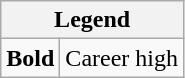<table class="wikitable mw-collapsible mw-collapsed">
<tr>
<th colspan="2">Legend</th>
</tr>
<tr>
<td><strong>Bold</strong></td>
<td>Career high</td>
</tr>
</table>
